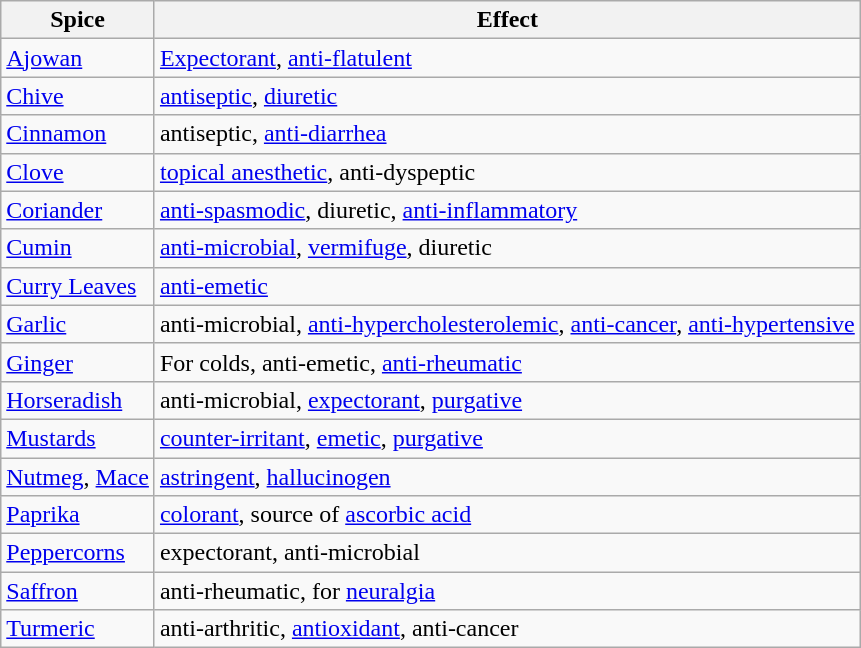<table class="wikitable">
<tr>
<th>Spice</th>
<th>Effect</th>
</tr>
<tr>
<td><a href='#'>Ajowan</a></td>
<td><a href='#'>Expectorant</a>, <a href='#'>anti-flatulent</a></td>
</tr>
<tr>
<td><a href='#'>Chive</a></td>
<td><a href='#'>antiseptic</a>, <a href='#'>diuretic</a></td>
</tr>
<tr>
<td><a href='#'>Cinnamon</a></td>
<td>antiseptic, <a href='#'>anti-diarrhea</a></td>
</tr>
<tr>
<td><a href='#'>Clove</a></td>
<td><a href='#'>topical anesthetic</a>, anti-dyspeptic</td>
</tr>
<tr>
<td><a href='#'>Coriander</a></td>
<td><a href='#'>anti-spasmodic</a>, diuretic, <a href='#'>anti-inflammatory</a></td>
</tr>
<tr>
<td><a href='#'>Cumin</a></td>
<td><a href='#'>anti-microbial</a>, <a href='#'>vermifuge</a>, diuretic</td>
</tr>
<tr>
<td><a href='#'>Curry Leaves</a></td>
<td><a href='#'>anti-emetic</a></td>
</tr>
<tr>
<td><a href='#'>Garlic</a></td>
<td>anti-microbial, <a href='#'>anti-hypercholesterolemic</a>, <a href='#'>anti-cancer</a>, <a href='#'>anti-hypertensive</a></td>
</tr>
<tr>
<td><a href='#'>Ginger</a></td>
<td>For colds, anti-emetic, <a href='#'>anti-rheumatic</a></td>
</tr>
<tr>
<td><a href='#'>Horseradish</a></td>
<td>anti-microbial, <a href='#'>expectorant</a>, <a href='#'>purgative</a></td>
</tr>
<tr>
<td><a href='#'>Mustards</a></td>
<td><a href='#'>counter-irritant</a>, <a href='#'>emetic</a>, <a href='#'>purgative</a></td>
</tr>
<tr>
<td><a href='#'>Nutmeg</a>, <a href='#'>Mace</a></td>
<td><a href='#'>astringent</a>, <a href='#'>hallucinogen</a></td>
</tr>
<tr>
<td><a href='#'>Paprika</a></td>
<td><a href='#'>colorant</a>, source of <a href='#'>ascorbic acid</a></td>
</tr>
<tr>
<td><a href='#'>Peppercorns</a></td>
<td>expectorant, anti-microbial</td>
</tr>
<tr>
<td><a href='#'>Saffron</a></td>
<td>anti-rheumatic, for <a href='#'>neuralgia</a></td>
</tr>
<tr>
<td><a href='#'>Turmeric</a></td>
<td>anti-arthritic, <a href='#'>antioxidant</a>, anti-cancer</td>
</tr>
</table>
